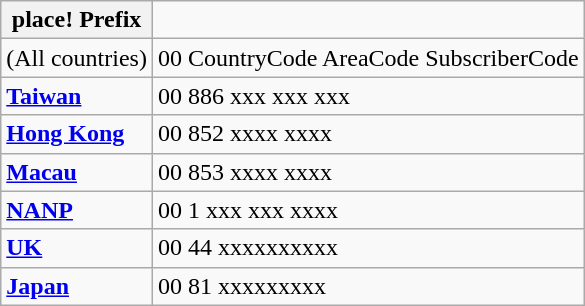<table class="wikitable">
<tr>
<th>place! Prefix</th>
</tr>
<tr>
<td>(All countries)</td>
<td>00 CountryCode AreaCode SubscriberCode</td>
</tr>
<tr>
<td><strong><a href='#'>Taiwan</a></strong></td>
<td>00 886 xxx xxx xxx</td>
</tr>
<tr>
<td><strong><a href='#'>Hong Kong</a></strong></td>
<td>00 852 xxxx xxxx</td>
</tr>
<tr>
<td><strong><a href='#'>Macau</a></strong></td>
<td>00 853 xxxx xxxx</td>
</tr>
<tr>
<td><strong><a href='#'>NANP</a></strong></td>
<td>00 1 xxx xxx xxxx</td>
</tr>
<tr>
<td><a href='#'><strong>UK</strong></a></td>
<td>00 44 xxxxxxxxxx</td>
</tr>
<tr>
<td><strong><a href='#'>Japan</a></strong></td>
<td>00 81 xxxxxxxxx</td>
</tr>
</table>
